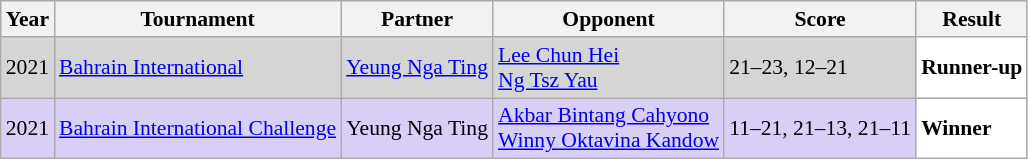<table class="sortable wikitable" style="font-size: 90%;">
<tr>
<th>Year</th>
<th>Tournament</th>
<th>Partner</th>
<th>Opponent</th>
<th>Score</th>
<th>Result</th>
</tr>
<tr style="background:#D5D5D5">
<td align="center">2021</td>
<td align="left"><a href='#'>Bahrain International</a></td>
<td align="left"> <a href='#'>Yeung Nga Ting</a></td>
<td align="left"> <a href='#'>Lee Chun Hei</a><br> <a href='#'>Ng Tsz Yau</a></td>
<td align="left">21–23, 12–21</td>
<td style="text-align:left; background:white"> <strong>Runner-up</strong></td>
</tr>
<tr style="background:#D8CEF6">
<td align="center">2021</td>
<td align="left"><a href='#'>Bahrain International Challenge</a></td>
<td align="left"> Yeung Nga Ting</td>
<td align="left"> <a href='#'>Akbar Bintang Cahyono</a><br> <a href='#'>Winny Oktavina Kandow</a></td>
<td align="left">11–21, 21–13, 21–11</td>
<td style="text-align:left; background:white"> <strong>Winner</strong></td>
</tr>
</table>
